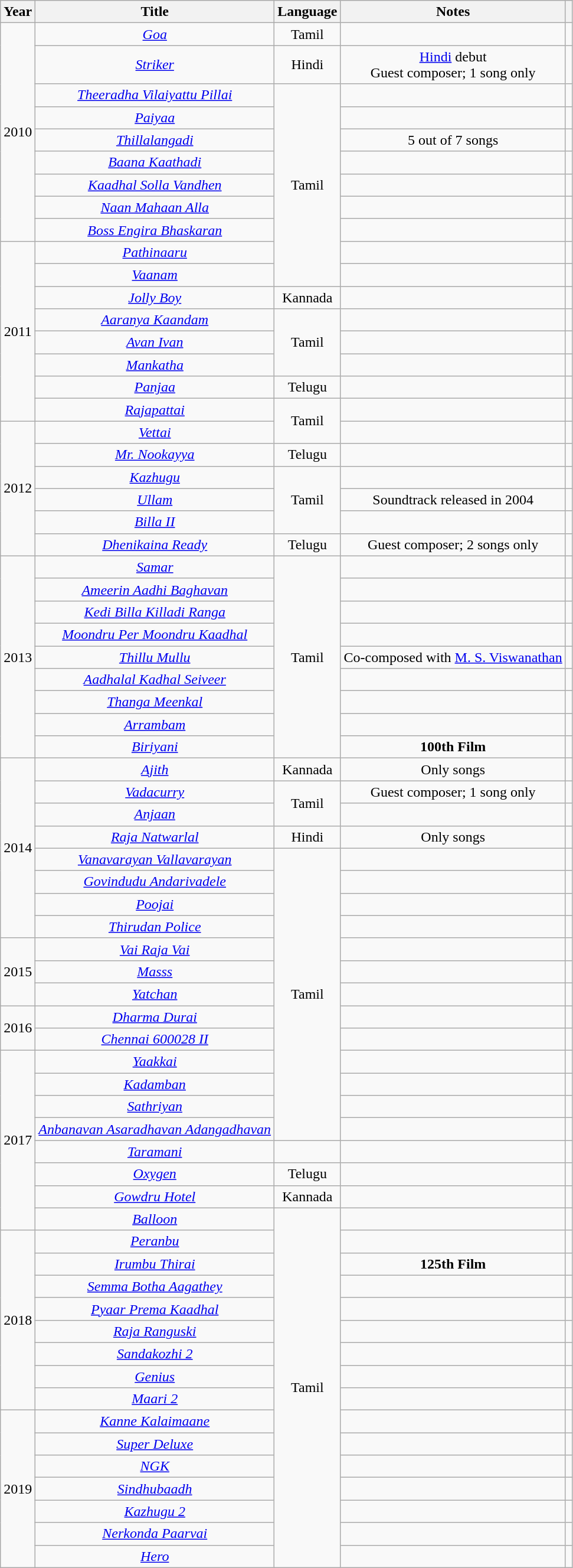<table class="wikitable" style="text-align:center;">
<tr>
<th>Year</th>
<th>Title</th>
<th>Language</th>
<th>Notes</th>
<th></th>
</tr>
<tr>
<td rowspan="9">2010</td>
<td><em><a href='#'>Goa</a></em></td>
<td>Tamil</td>
<td></td>
<td></td>
</tr>
<tr>
<td><em><a href='#'>Striker</a></em></td>
<td>Hindi</td>
<td><a href='#'>Hindi</a> debut<br>Guest composer; 1 song only</td>
<td></td>
</tr>
<tr>
<td><em><a href='#'>Theeradha Vilaiyattu Pillai</a></em></td>
<td rowspan="9">Tamil</td>
<td></td>
<td></td>
</tr>
<tr>
<td><em><a href='#'>Paiyaa</a></em></td>
<td></td>
<td></td>
</tr>
<tr>
<td><em><a href='#'>Thillalangadi</a></em></td>
<td>5 out of 7 songs</td>
<td></td>
</tr>
<tr>
<td><em><a href='#'>Baana Kaathadi</a></em></td>
<td></td>
<td></td>
</tr>
<tr>
<td><em><a href='#'>Kaadhal Solla Vandhen</a></em></td>
<td></td>
<td></td>
</tr>
<tr>
<td><em><a href='#'>Naan Mahaan Alla</a></em></td>
<td></td>
<td></td>
</tr>
<tr>
<td><em><a href='#'>Boss Engira Bhaskaran</a></em></td>
<td></td>
<td></td>
</tr>
<tr>
<td rowspan="8">2011</td>
<td><em><a href='#'>Pathinaaru</a></em></td>
<td></td>
<td></td>
</tr>
<tr>
<td><em><a href='#'>Vaanam</a></em></td>
<td></td>
<td></td>
</tr>
<tr>
<td><em><a href='#'>Jolly Boy</a></em></td>
<td>Kannada</td>
<td></td>
<td></td>
</tr>
<tr>
<td><em><a href='#'>Aaranya Kaandam</a></em></td>
<td rowspan="3">Tamil</td>
<td></td>
<td></td>
</tr>
<tr>
<td><em><a href='#'>Avan Ivan</a></em></td>
<td></td>
<td></td>
</tr>
<tr>
<td><em><a href='#'>Mankatha</a></em></td>
<td></td>
<td></td>
</tr>
<tr>
<td><em><a href='#'>Panjaa</a></em></td>
<td>Telugu</td>
<td></td>
<td></td>
</tr>
<tr>
<td><em><a href='#'>Rajapattai</a></em></td>
<td rowspan="2">Tamil</td>
<td></td>
<td></td>
</tr>
<tr>
<td rowspan="6">2012</td>
<td><em><a href='#'>Vettai</a></em></td>
<td></td>
<td></td>
</tr>
<tr>
<td><em><a href='#'>Mr. Nookayya</a></em></td>
<td>Telugu</td>
<td></td>
<td></td>
</tr>
<tr>
<td><em><a href='#'>Kazhugu</a></em></td>
<td rowspan="3">Tamil</td>
<td></td>
<td></td>
</tr>
<tr>
<td><a href='#'><em>Ullam</em></a></td>
<td>Soundtrack released in 2004</td>
<td></td>
</tr>
<tr>
<td><em><a href='#'>Billa II</a></em></td>
<td></td>
<td></td>
</tr>
<tr>
<td><em><a href='#'>Dhenikaina Ready</a></em></td>
<td>Telugu</td>
<td>Guest composer; 2 songs only</td>
<td></td>
</tr>
<tr>
<td rowspan="9">2013</td>
<td><em><a href='#'>Samar</a></em></td>
<td rowspan="9">Tamil</td>
<td></td>
<td></td>
</tr>
<tr>
<td><em><a href='#'>Ameerin Aadhi Baghavan</a></em></td>
<td></td>
<td></td>
</tr>
<tr>
<td><em><a href='#'>Kedi Billa Killadi Ranga</a></em></td>
<td></td>
<td></td>
</tr>
<tr>
<td><em><a href='#'>Moondru Per Moondru Kaadhal</a></em></td>
<td></td>
<td></td>
</tr>
<tr>
<td><em><a href='#'>Thillu Mullu</a></em></td>
<td>Co-composed with <a href='#'>M. S. Viswanathan</a></td>
<td></td>
</tr>
<tr>
<td><em><a href='#'>Aadhalal Kadhal Seiveer</a></em></td>
<td></td>
<td></td>
</tr>
<tr>
<td><em><a href='#'>Thanga Meenkal</a></em></td>
<td></td>
<td></td>
</tr>
<tr>
<td><em><a href='#'>Arrambam</a></em></td>
<td></td>
<td></td>
</tr>
<tr>
<td><em><a href='#'>Biriyani</a></em></td>
<td><strong>100th Film</strong></td>
<td></td>
</tr>
<tr>
<td rowspan="8">2014</td>
<td><em><a href='#'>Ajith</a></em></td>
<td>Kannada</td>
<td>Only songs</td>
<td></td>
</tr>
<tr>
<td><em><a href='#'>Vadacurry</a></em></td>
<td rowspan="2">Tamil</td>
<td>Guest composer; 1 song only</td>
<td></td>
</tr>
<tr>
<td><em><a href='#'>Anjaan</a></em></td>
<td></td>
<td></td>
</tr>
<tr>
<td><em><a href='#'>Raja Natwarlal</a></em></td>
<td>Hindi</td>
<td>Only songs</td>
<td></td>
</tr>
<tr>
<td><em><a href='#'>Vanavarayan Vallavarayan</a></em></td>
<td rowspan="13">Tamil</td>
<td></td>
<td></td>
</tr>
<tr>
<td><em><a href='#'>Govindudu Andarivadele</a></em></td>
<td></td>
<td></td>
</tr>
<tr>
<td><em><a href='#'>Poojai</a></em></td>
<td></td>
<td></td>
</tr>
<tr>
<td><em><a href='#'>Thirudan Police</a></em></td>
<td></td>
<td></td>
</tr>
<tr>
<td rowspan="3">2015</td>
<td><em><a href='#'>Vai Raja Vai</a></em></td>
<td></td>
<td></td>
</tr>
<tr>
<td><em><a href='#'>Masss</a></em></td>
<td></td>
<td></td>
</tr>
<tr>
<td><em><a href='#'>Yatchan</a></em></td>
<td></td>
<td></td>
</tr>
<tr>
<td rowspan="2">2016</td>
<td><em><a href='#'>Dharma Durai</a></em></td>
<td></td>
<td></td>
</tr>
<tr>
<td><em><a href='#'>Chennai 600028 II</a></em></td>
<td></td>
<td></td>
</tr>
<tr>
<td rowspan="8">2017</td>
<td><em><a href='#'>Yaakkai</a></em></td>
<td></td>
<td></td>
</tr>
<tr>
<td><em><a href='#'>Kadamban</a></em></td>
<td></td>
<td></td>
</tr>
<tr>
<td><em><a href='#'>Sathriyan</a></em></td>
<td></td>
<td></td>
</tr>
<tr>
<td><em><a href='#'>Anbanavan Asaradhavan Adangadhavan</a></em></td>
<td></td>
<td></td>
</tr>
<tr>
<td><em><a href='#'>Taramani</a></em></td>
<td></td>
<td></td>
<td></td>
</tr>
<tr>
<td><em><a href='#'>Oxygen</a></em></td>
<td>Telugu</td>
<td></td>
<td></td>
</tr>
<tr>
<td><em><a href='#'>Gowdru Hotel</a></em></td>
<td>Kannada</td>
<td></td>
<td></td>
</tr>
<tr>
<td><em><a href='#'>Balloon</a></em></td>
<td rowspan="16">Tamil</td>
<td></td>
<td></td>
</tr>
<tr>
<td rowspan="8">2018</td>
<td><em><a href='#'>Peranbu</a></em></td>
<td></td>
<td></td>
</tr>
<tr>
<td><em><a href='#'>Irumbu Thirai</a></em></td>
<td><strong>125th Film</strong></td>
<td></td>
</tr>
<tr>
<td><em><a href='#'>Semma Botha Aagathey</a></em></td>
<td></td>
<td></td>
</tr>
<tr>
<td><em><a href='#'>Pyaar Prema Kaadhal</a></em></td>
<td></td>
<td></td>
</tr>
<tr>
<td><em><a href='#'>Raja Ranguski</a></em></td>
<td></td>
<td></td>
</tr>
<tr>
<td><em><a href='#'>Sandakozhi 2</a></em></td>
<td></td>
<td style="text-align:center;"></td>
</tr>
<tr>
<td><em><a href='#'>Genius</a></em></td>
<td></td>
<td></td>
</tr>
<tr>
<td><em><a href='#'>Maari 2</a></em></td>
<td></td>
<td></td>
</tr>
<tr>
<td rowspan="7">2019</td>
<td><em><a href='#'>Kanne Kalaimaane</a></em></td>
<td></td>
<td></td>
</tr>
<tr>
<td><em><a href='#'>Super Deluxe</a></em></td>
<td></td>
<td></td>
</tr>
<tr>
<td><em><a href='#'>NGK</a></em></td>
<td></td>
<td></td>
</tr>
<tr>
<td><em><a href='#'>Sindhubaadh</a></em></td>
<td></td>
<td></td>
</tr>
<tr>
<td><em><a href='#'>Kazhugu 2</a></em></td>
<td></td>
<td></td>
</tr>
<tr>
<td><em><a href='#'>Nerkonda Paarvai</a></em></td>
<td></td>
<td></td>
</tr>
<tr>
<td><em><a href='#'>Hero</a></em></td>
<td></td>
<td></td>
</tr>
</table>
